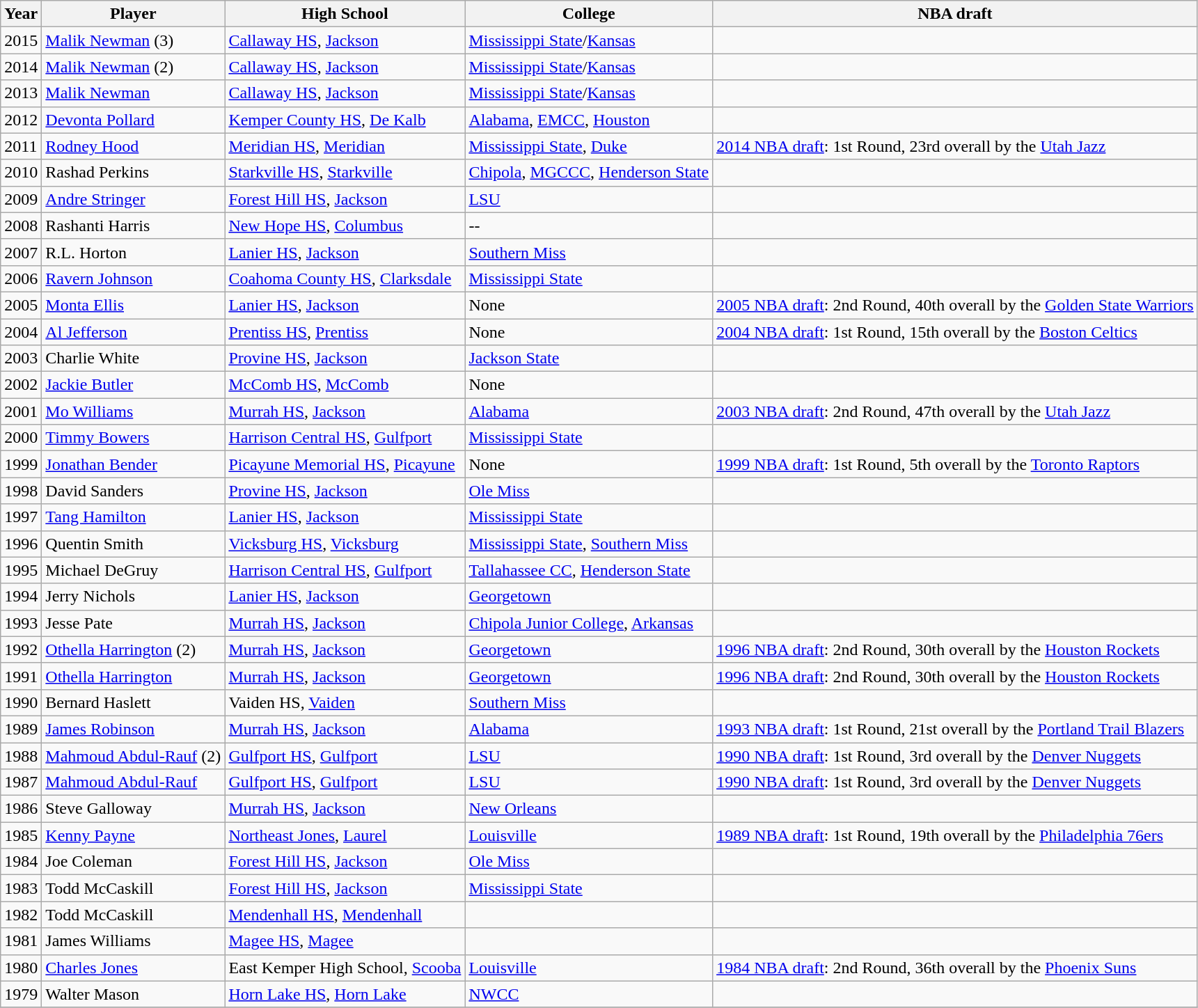<table class="wikitable sortable">
<tr>
<th>Year</th>
<th>Player</th>
<th>High School</th>
<th>College</th>
<th>NBA draft</th>
</tr>
<tr>
<td>2015</td>
<td><a href='#'>Malik Newman</a> (3)</td>
<td><a href='#'>Callaway HS</a>, <a href='#'>Jackson</a></td>
<td><a href='#'>Mississippi State</a>/<a href='#'>Kansas</a></td>
<td></td>
</tr>
<tr>
<td>2014</td>
<td><a href='#'>Malik Newman</a> (2)</td>
<td><a href='#'>Callaway HS</a>, <a href='#'>Jackson</a></td>
<td><a href='#'>Mississippi State</a>/<a href='#'>Kansas</a></td>
<td></td>
</tr>
<tr>
<td>2013</td>
<td><a href='#'>Malik Newman</a></td>
<td><a href='#'>Callaway HS</a>, <a href='#'>Jackson</a></td>
<td><a href='#'>Mississippi State</a>/<a href='#'>Kansas</a></td>
<td></td>
</tr>
<tr>
<td>2012</td>
<td><a href='#'>Devonta Pollard</a></td>
<td><a href='#'>Kemper County HS</a>, <a href='#'>De Kalb</a></td>
<td><a href='#'>Alabama</a>, <a href='#'>EMCC</a>, <a href='#'>Houston</a></td>
<td></td>
</tr>
<tr>
<td>2011</td>
<td><a href='#'>Rodney Hood</a></td>
<td><a href='#'>Meridian HS</a>, <a href='#'>Meridian</a></td>
<td><a href='#'>Mississippi State</a>, <a href='#'>Duke</a></td>
<td><a href='#'>2014 NBA draft</a>: 1st Round, 23rd overall by the <a href='#'>Utah Jazz</a></td>
</tr>
<tr>
<td>2010</td>
<td>Rashad Perkins</td>
<td><a href='#'>Starkville HS</a>, <a href='#'>Starkville</a></td>
<td><a href='#'>Chipola</a>, <a href='#'>MGCCC</a>, <a href='#'>Henderson State</a></td>
<td></td>
</tr>
<tr>
<td>2009</td>
<td><a href='#'>Andre Stringer</a></td>
<td><a href='#'>Forest Hill HS</a>, <a href='#'>Jackson</a></td>
<td><a href='#'>LSU</a></td>
<td></td>
</tr>
<tr>
<td>2008</td>
<td>Rashanti Harris</td>
<td><a href='#'>New Hope HS</a>, <a href='#'>Columbus</a></td>
<td>--</td>
<td></td>
</tr>
<tr>
<td>2007</td>
<td>R.L. Horton</td>
<td><a href='#'>Lanier HS</a>, <a href='#'>Jackson</a></td>
<td><a href='#'>Southern Miss</a></td>
<td></td>
</tr>
<tr>
<td>2006</td>
<td><a href='#'>Ravern Johnson</a></td>
<td><a href='#'>Coahoma County HS</a>, <a href='#'>Clarksdale</a></td>
<td><a href='#'>Mississippi State</a></td>
<td></td>
</tr>
<tr>
<td>2005</td>
<td><a href='#'>Monta Ellis</a></td>
<td><a href='#'>Lanier HS</a>, <a href='#'>Jackson</a></td>
<td>None</td>
<td><a href='#'>2005 NBA draft</a>: 2nd Round, 40th overall by the <a href='#'>Golden State Warriors</a></td>
</tr>
<tr>
<td>2004</td>
<td><a href='#'>Al Jefferson</a></td>
<td><a href='#'>Prentiss HS</a>, <a href='#'>Prentiss</a></td>
<td>None</td>
<td><a href='#'>2004 NBA draft</a>: 1st Round, 15th overall by the <a href='#'>Boston Celtics</a></td>
</tr>
<tr>
<td>2003</td>
<td>Charlie White</td>
<td><a href='#'>Provine HS</a>, <a href='#'>Jackson</a></td>
<td><a href='#'>Jackson State</a></td>
<td></td>
</tr>
<tr>
<td>2002</td>
<td><a href='#'>Jackie Butler</a></td>
<td><a href='#'>McComb HS</a>, <a href='#'>McComb</a></td>
<td>None</td>
<td></td>
</tr>
<tr>
<td>2001</td>
<td><a href='#'>Mo Williams</a></td>
<td><a href='#'>Murrah HS</a>, <a href='#'>Jackson</a></td>
<td><a href='#'>Alabama</a></td>
<td><a href='#'>2003 NBA draft</a>: 2nd Round, 47th overall by the <a href='#'>Utah Jazz</a></td>
</tr>
<tr>
<td>2000</td>
<td><a href='#'>Timmy Bowers</a></td>
<td><a href='#'>Harrison Central HS</a>, <a href='#'>Gulfport</a></td>
<td><a href='#'>Mississippi State</a></td>
<td></td>
</tr>
<tr>
<td>1999</td>
<td><a href='#'>Jonathan Bender</a></td>
<td><a href='#'>Picayune Memorial HS</a>, <a href='#'>Picayune</a></td>
<td>None</td>
<td><a href='#'>1999 NBA draft</a>: 1st Round, 5th overall by the <a href='#'>Toronto Raptors</a></td>
</tr>
<tr>
<td>1998</td>
<td>David Sanders</td>
<td><a href='#'>Provine HS</a>, <a href='#'>Jackson</a></td>
<td><a href='#'>Ole Miss</a></td>
<td></td>
</tr>
<tr>
<td>1997</td>
<td><a href='#'>Tang Hamilton</a></td>
<td><a href='#'>Lanier HS</a>, <a href='#'>Jackson</a></td>
<td><a href='#'>Mississippi State</a></td>
<td></td>
</tr>
<tr>
<td>1996</td>
<td>Quentin Smith</td>
<td><a href='#'>Vicksburg HS</a>, <a href='#'>Vicksburg</a></td>
<td><a href='#'>Mississippi State</a>, <a href='#'>Southern Miss</a></td>
<td></td>
</tr>
<tr>
<td>1995</td>
<td>Michael DeGruy</td>
<td><a href='#'>Harrison Central HS</a>, <a href='#'>Gulfport</a></td>
<td><a href='#'>Tallahassee CC</a>, <a href='#'>Henderson State</a></td>
<td></td>
</tr>
<tr>
<td>1994</td>
<td>Jerry Nichols</td>
<td><a href='#'>Lanier HS</a>, <a href='#'>Jackson</a></td>
<td><a href='#'>Georgetown</a></td>
<td></td>
</tr>
<tr>
<td>1993</td>
<td>Jesse Pate</td>
<td><a href='#'>Murrah HS</a>, <a href='#'>Jackson</a></td>
<td><a href='#'>Chipola Junior College</a>, <a href='#'>Arkansas</a></td>
<td></td>
</tr>
<tr>
<td>1992</td>
<td><a href='#'>Othella Harrington</a> (2)</td>
<td><a href='#'>Murrah HS</a>, <a href='#'>Jackson</a></td>
<td><a href='#'>Georgetown</a></td>
<td><a href='#'>1996 NBA draft</a>: 2nd Round, 30th overall by the <a href='#'>Houston Rockets</a></td>
</tr>
<tr>
<td>1991</td>
<td><a href='#'>Othella Harrington</a></td>
<td><a href='#'>Murrah HS</a>, <a href='#'>Jackson</a></td>
<td><a href='#'>Georgetown</a></td>
<td><a href='#'>1996 NBA draft</a>: 2nd Round, 30th overall by the <a href='#'>Houston Rockets</a></td>
</tr>
<tr>
<td>1990</td>
<td>Bernard Haslett</td>
<td>Vaiden HS, <a href='#'>Vaiden</a></td>
<td><a href='#'>Southern Miss</a></td>
<td></td>
</tr>
<tr>
<td>1989</td>
<td><a href='#'>James Robinson</a></td>
<td><a href='#'>Murrah HS</a>, <a href='#'>Jackson</a></td>
<td><a href='#'>Alabama</a></td>
<td><a href='#'>1993 NBA draft</a>: 1st Round, 21st overall by the <a href='#'>Portland Trail Blazers</a></td>
</tr>
<tr>
<td>1988</td>
<td><a href='#'>Mahmoud Abdul-Rauf</a> (2)</td>
<td><a href='#'>Gulfport HS</a>, <a href='#'>Gulfport</a></td>
<td><a href='#'>LSU</a></td>
<td><a href='#'>1990 NBA draft</a>: 1st Round, 3rd overall by the <a href='#'>Denver Nuggets</a></td>
</tr>
<tr>
<td>1987</td>
<td><a href='#'>Mahmoud Abdul-Rauf</a></td>
<td><a href='#'>Gulfport HS</a>, <a href='#'>Gulfport</a></td>
<td><a href='#'>LSU</a></td>
<td><a href='#'>1990 NBA draft</a>: 1st Round, 3rd overall by the <a href='#'>Denver Nuggets</a></td>
</tr>
<tr>
<td>1986</td>
<td>Steve Galloway</td>
<td><a href='#'>Murrah HS</a>, <a href='#'>Jackson</a></td>
<td><a href='#'>New Orleans</a></td>
<td></td>
</tr>
<tr>
<td>1985</td>
<td><a href='#'>Kenny Payne</a></td>
<td><a href='#'>Northeast Jones</a>, <a href='#'>Laurel</a></td>
<td><a href='#'>Louisville</a></td>
<td><a href='#'>1989 NBA draft</a>: 1st Round, 19th overall by the <a href='#'>Philadelphia 76ers</a></td>
</tr>
<tr>
<td>1984</td>
<td>Joe Coleman</td>
<td><a href='#'>Forest Hill HS</a>, <a href='#'>Jackson</a></td>
<td><a href='#'>Ole Miss</a></td>
<td></td>
</tr>
<tr>
<td>1983</td>
<td>Todd McCaskill</td>
<td><a href='#'>Forest Hill HS</a>, <a href='#'>Jackson</a></td>
<td><a href='#'>Mississippi State</a></td>
<td></td>
</tr>
<tr>
<td>1982</td>
<td>Todd McCaskill</td>
<td><a href='#'>Mendenhall HS</a>, <a href='#'>Mendenhall</a></td>
<td></td>
</tr>
<tr>
<td>1981</td>
<td>James Williams</td>
<td><a href='#'>Magee HS</a>, <a href='#'>Magee</a></td>
<td></td>
<td></td>
</tr>
<tr>
<td>1980</td>
<td><a href='#'>Charles Jones</a></td>
<td>East Kemper High School, <a href='#'>Scooba</a></td>
<td><a href='#'>Louisville</a></td>
<td><a href='#'>1984 NBA draft</a>: 2nd Round, 36th overall by the <a href='#'>Phoenix Suns</a></td>
</tr>
<tr>
<td>1979</td>
<td>Walter Mason</td>
<td><a href='#'>Horn Lake HS</a>, <a href='#'>Horn Lake</a></td>
<td><a href='#'>NWCC</a></td>
<td></td>
</tr>
<tr>
</tr>
</table>
